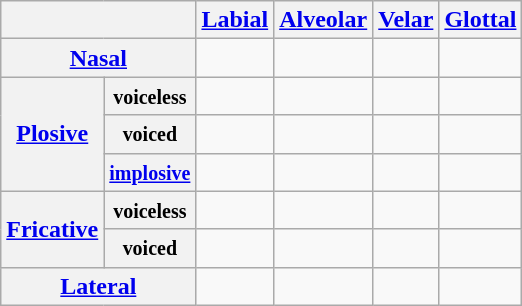<table class="wikitable" style="text-align:center">
<tr>
<th colspan="2"></th>
<th><a href='#'>Labial</a></th>
<th><a href='#'>Alveolar</a></th>
<th><a href='#'>Velar</a></th>
<th><a href='#'>Glottal</a></th>
</tr>
<tr>
<th colspan="2"><a href='#'>Nasal</a></th>
<td></td>
<td></td>
<td></td>
<td></td>
</tr>
<tr>
<th rowspan="3"><a href='#'>Plosive</a></th>
<th><small>voiceless</small></th>
<td></td>
<td></td>
<td></td>
<td></td>
</tr>
<tr>
<th><small>voiced</small></th>
<td></td>
<td></td>
<td></td>
<td></td>
</tr>
<tr>
<th><small><a href='#'>implosive</a></small></th>
<td></td>
<td></td>
<td></td>
<td></td>
</tr>
<tr>
<th rowspan="2"><a href='#'>Fricative</a></th>
<th><small>voiceless</small></th>
<td></td>
<td></td>
<td></td>
<td></td>
</tr>
<tr>
<th><small>voiced</small></th>
<td></td>
<td></td>
<td></td>
<td></td>
</tr>
<tr>
<th colspan="2"><a href='#'>Lateral</a></th>
<td></td>
<td></td>
<td></td>
<td></td>
</tr>
</table>
